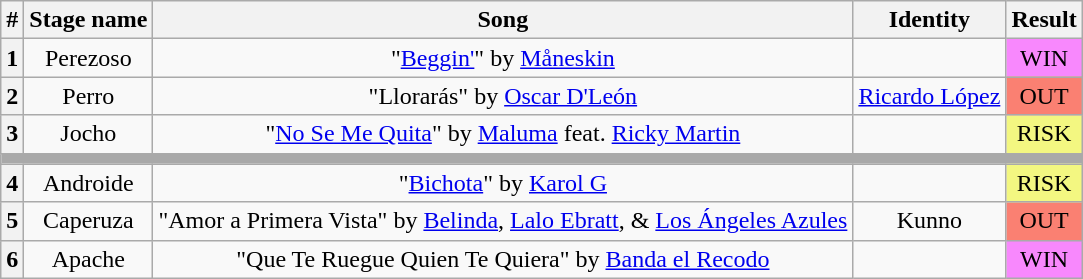<table class="wikitable plainrowheaders" style="text-align: center;">
<tr>
<th>#</th>
<th>Stage name</th>
<th>Song</th>
<th>Identity</th>
<th>Result</th>
</tr>
<tr>
<th>1</th>
<td>Perezoso</td>
<td>"<a href='#'>Beggin'</a>" by <a href='#'>Måneskin</a></td>
<td></td>
<td bgcolor=#F888FD>WIN</td>
</tr>
<tr>
<th>2</th>
<td>Perro</td>
<td>"Llorarás" by <a href='#'>Oscar D'León</a></td>
<td><a href='#'>Ricardo López</a></td>
<td bgcolor=salmon>OUT</td>
</tr>
<tr>
<th>3</th>
<td>Jocho</td>
<td>"<a href='#'>No Se Me Quita</a>" by <a href='#'>Maluma</a> feat. <a href='#'>Ricky Martin</a></td>
<td></td>
<td bgcolor=#F3F781>RISK</td>
</tr>
<tr>
<td colspan="5" style="background:darkgray"></td>
</tr>
<tr>
<th>4</th>
<td>Androide</td>
<td>"<a href='#'>Bichota</a>" by <a href='#'>Karol G</a></td>
<td></td>
<td bgcolor=#F3F781>RISK</td>
</tr>
<tr>
<th>5</th>
<td>Caperuza</td>
<td>"Amor a Primera Vista" by <a href='#'>Belinda</a>, <a href='#'>Lalo Ebratt</a>, & <a href='#'>Los Ángeles Azules</a></td>
<td>Kunno</td>
<td bgcolor=salmon>OUT</td>
</tr>
<tr>
<th>6</th>
<td>Apache</td>
<td>"Que Te Ruegue Quien Te Quiera" by <a href='#'>Banda el Recodo</a></td>
<td></td>
<td bgcolor=#F888FD>WIN</td>
</tr>
</table>
